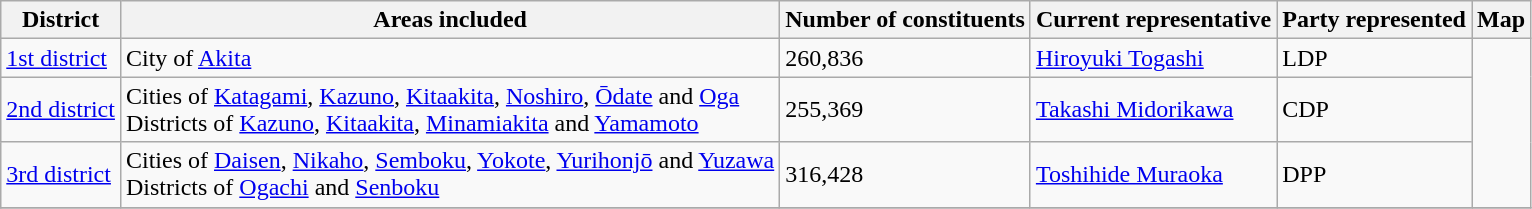<table class="wikitable">
<tr>
<th>District</th>
<th>Areas included</th>
<th>Number of constituents</th>
<th>Current representative</th>
<th>Party represented</th>
<th>Map</th>
</tr>
<tr>
<td><a href='#'>1st district</a></td>
<td>City of <a href='#'>Akita</a></td>
<td>260,836</td>
<td><a href='#'>Hiroyuki Togashi</a></td>
<td>LDP</td>
<td rowspan=3></td>
</tr>
<tr>
<td><a href='#'>2nd district</a></td>
<td>Cities of <a href='#'>Katagami</a>, <a href='#'>Kazuno</a>, <a href='#'>Kitaakita</a>, <a href='#'>Noshiro</a>, <a href='#'>Ōdate</a> and <a href='#'>Oga</a><br>Districts of <a href='#'>Kazuno</a>, <a href='#'>Kitaakita</a>, <a href='#'>Minamiakita</a> and <a href='#'>Yamamoto</a></td>
<td>255,369</td>
<td><a href='#'>Takashi Midorikawa</a></td>
<td>CDP</td>
</tr>
<tr>
<td><a href='#'>3rd district</a></td>
<td>Cities of <a href='#'>Daisen</a>, <a href='#'>Nikaho</a>, <a href='#'>Semboku</a>, <a href='#'>Yokote</a>, <a href='#'>Yurihonjō</a> and <a href='#'>Yuzawa</a><br>Districts of <a href='#'>Ogachi</a> and <a href='#'>Senboku</a></td>
<td>316,428</td>
<td><a href='#'>Toshihide Muraoka</a></td>
<td>DPP</td>
</tr>
<tr>
</tr>
</table>
